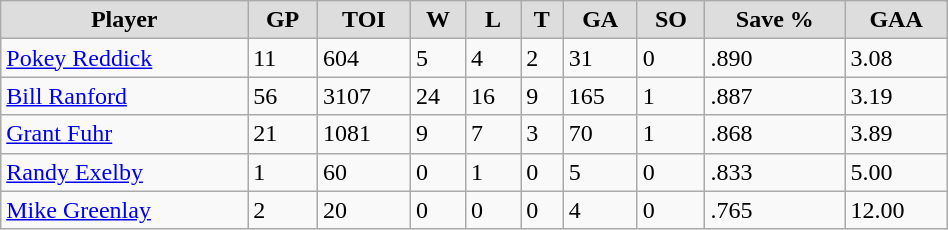<table class="wikitable" style="width:50%;">
<tr style="text-align:center; background:#ddd;">
<td><strong>Player</strong></td>
<td><strong>GP</strong></td>
<td><strong>TOI</strong></td>
<td><strong>W</strong></td>
<td><strong>L</strong></td>
<td><strong>T</strong></td>
<td><strong>GA</strong></td>
<td><strong>SO</strong></td>
<td><strong>Save %</strong></td>
<td><strong>GAA</strong></td>
</tr>
<tr>
<td><a href='#'>Pokey Reddick</a></td>
<td>11</td>
<td>604</td>
<td>5</td>
<td>4</td>
<td>2</td>
<td>31</td>
<td>0</td>
<td>.890</td>
<td>3.08</td>
</tr>
<tr>
<td><a href='#'>Bill Ranford</a></td>
<td>56</td>
<td>3107</td>
<td>24</td>
<td>16</td>
<td>9</td>
<td>165</td>
<td>1</td>
<td>.887</td>
<td>3.19</td>
</tr>
<tr>
<td><a href='#'>Grant Fuhr</a></td>
<td>21</td>
<td>1081</td>
<td>9</td>
<td>7</td>
<td>3</td>
<td>70</td>
<td>1</td>
<td>.868</td>
<td>3.89</td>
</tr>
<tr>
<td><a href='#'>Randy Exelby</a></td>
<td>1</td>
<td>60</td>
<td>0</td>
<td>1</td>
<td>0</td>
<td>5</td>
<td>0</td>
<td>.833</td>
<td>5.00</td>
</tr>
<tr>
<td><a href='#'>Mike Greenlay</a></td>
<td>2</td>
<td>20</td>
<td>0</td>
<td>0</td>
<td>0</td>
<td>4</td>
<td>0</td>
<td>.765</td>
<td>12.00</td>
</tr>
</table>
